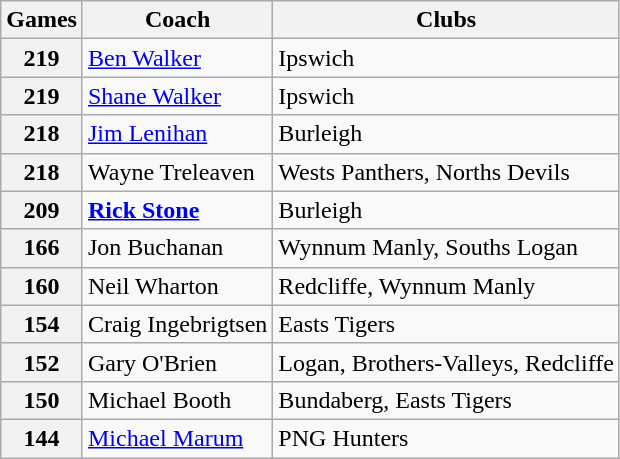<table class="wikitable">
<tr>
<th>Games</th>
<th>Coach</th>
<th>Clubs</th>
</tr>
<tr>
<th>219</th>
<td><a href='#'>Ben Walker</a></td>
<td> Ipswich</td>
</tr>
<tr>
<th>219</th>
<td><a href='#'>Shane Walker</a></td>
<td> Ipswich</td>
</tr>
<tr>
<th>218</th>
<td><a href='#'>Jim Lenihan</a></td>
<td> Burleigh</td>
</tr>
<tr>
<th>218</th>
<td>Wayne Treleaven</td>
<td> Wests Panthers,  Norths Devils</td>
</tr>
<tr>
<th>209</th>
<td><strong><a href='#'>Rick Stone</a></strong></td>
<td> Burleigh</td>
</tr>
<tr>
<th>166</th>
<td>Jon Buchanan</td>
<td> Wynnum Manly,  Souths Logan</td>
</tr>
<tr>
<th>160</th>
<td>Neil Wharton</td>
<td> Redcliffe,  Wynnum Manly</td>
</tr>
<tr>
<th>154</th>
<td>Craig Ingebrigtsen</td>
<td> Easts Tigers</td>
</tr>
<tr>
<th>152</th>
<td>Gary O'Brien</td>
<td> Logan,  Brothers-Valleys,  Redcliffe</td>
</tr>
<tr>
<th>150</th>
<td>Michael Booth</td>
<td> Bundaberg,  Easts Tigers</td>
</tr>
<tr>
<th>144</th>
<td><a href='#'>Michael Marum</a></td>
<td> PNG Hunters</td>
</tr>
</table>
